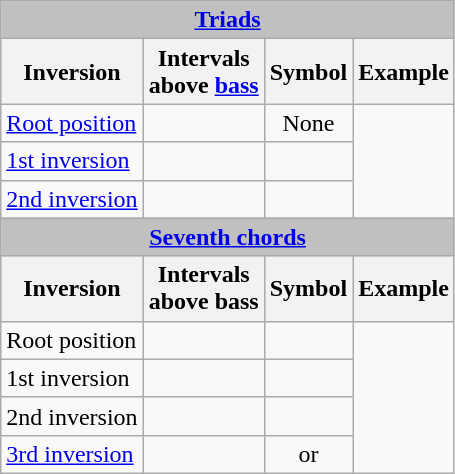<table class="wikitable floatright">
<tr>
<th colspan="4" style="background: Silver"><a href='#'>Triads</a></th>
</tr>
<tr>
<th align="center">Inversion</th>
<th align="center">Intervals<br>above <a href='#'>bass</a></th>
<th align="center">Symbol</th>
<th align="center">Example</th>
</tr>
<tr>
<td><a href='#'>Root position</a></td>
<td align="center"></td>
<td align="center">None</td>
<td rowspan="3" align="center"></td>
</tr>
<tr>
<td><a href='#'>1st inversion</a></td>
<td align="center"></td>
<td align="center"></td>
</tr>
<tr>
<td><a href='#'>2nd inversion</a></td>
<td align="center"></td>
<td align="center"></td>
</tr>
<tr>
<th colspan="4" style="background: Silver"><a href='#'>Seventh chords</a></th>
</tr>
<tr>
<th align="center">Inversion</th>
<th align="center">Intervals<br>above bass</th>
<th align="center">Symbol</th>
<th align="center">Example</th>
</tr>
<tr>
<td>Root position</td>
<td align="center"></td>
<td align="center"></td>
<td rowspan="4" align="center"></td>
</tr>
<tr>
<td>1st inversion</td>
<td align="center"></td>
<td align="center"></td>
</tr>
<tr>
<td>2nd inversion</td>
<td align="center"></td>
<td align="center"></td>
</tr>
<tr>
<td><a href='#'>3rd inversion</a></td>
<td align="center"></td>
<td align="center"> or </td>
</tr>
</table>
